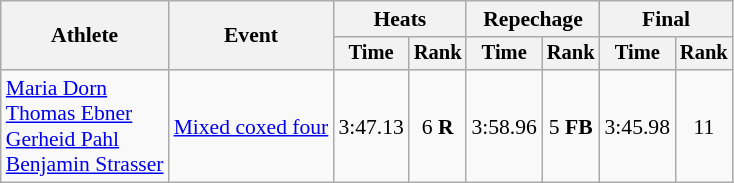<table class="wikitable" style="font-size:90%">
<tr>
<th rowspan="2">Athlete</th>
<th rowspan="2">Event</th>
<th colspan="2">Heats</th>
<th colspan="2">Repechage</th>
<th colspan="2">Final</th>
</tr>
<tr style="font-size:95%">
<th>Time</th>
<th>Rank</th>
<th>Time</th>
<th>Rank</th>
<th>Time</th>
<th>Rank</th>
</tr>
<tr align=center>
<td align=left><a href='#'>Maria Dorn</a><br><a href='#'>Thomas Ebner</a><br><a href='#'>Gerheid Pahl</a><br><a href='#'>Benjamin Strasser</a></td>
<td align=left><a href='#'>Mixed coxed four</a></td>
<td>3:47.13</td>
<td>6 <strong>R</strong></td>
<td>3:58.96</td>
<td>5 <strong>FB</strong></td>
<td>3:45.98</td>
<td>11</td>
</tr>
</table>
